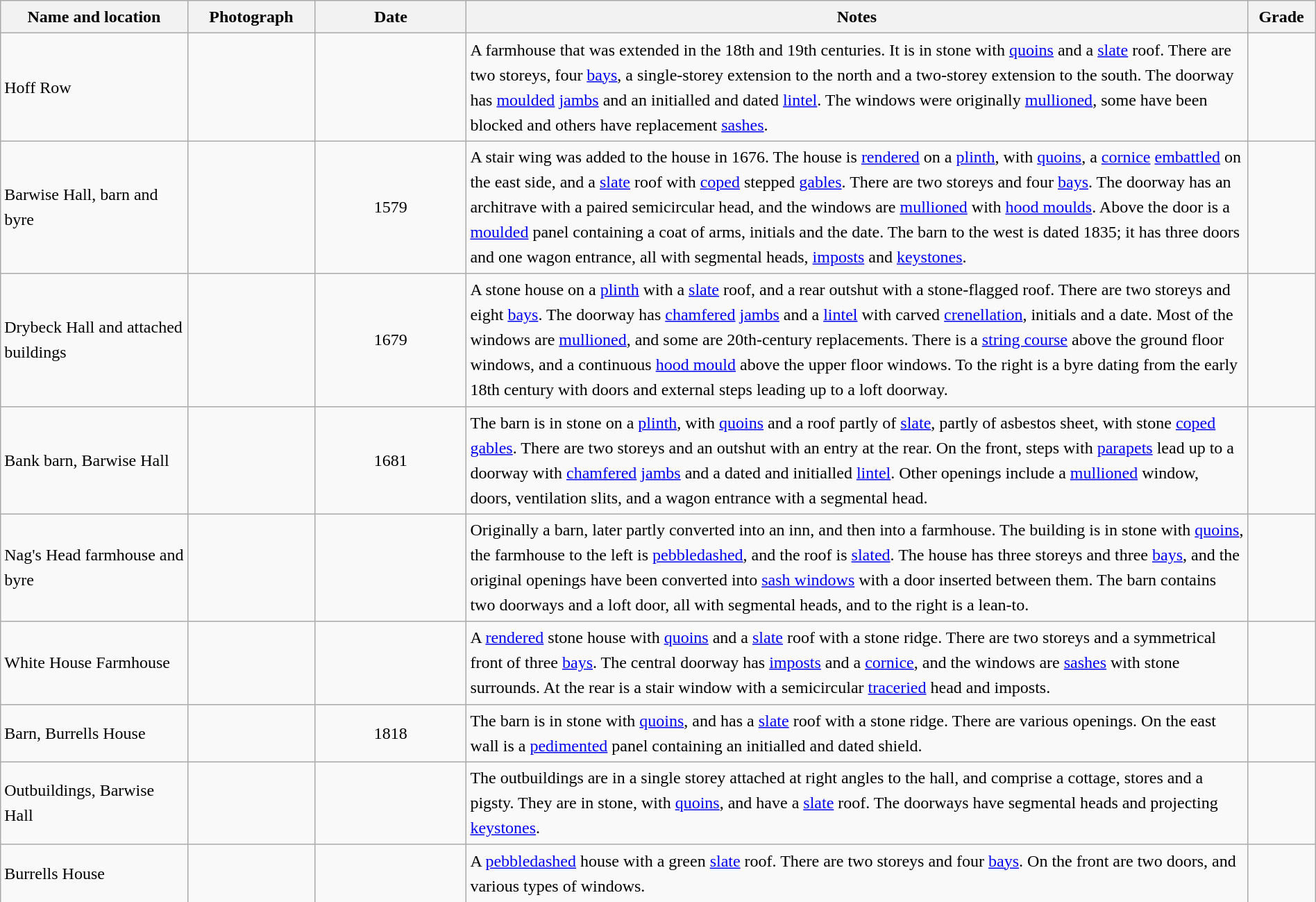<table class="wikitable sortable plainrowheaders" style="width:100%; border:0; text-align:left; line-height:150%;">
<tr>
<th scope="col"  style="width:150px">Name and location</th>
<th scope="col"  style="width:100px" class="unsortable">Photograph</th>
<th scope="col"  style="width:120px">Date</th>
<th scope="col"  style="width:650px" class="unsortable">Notes</th>
<th scope="col"  style="width:50px">Grade</th>
</tr>
<tr>
<td>Hoff Row<br><small></small></td>
<td></td>
<td align="center"></td>
<td>A farmhouse that was extended in the 18th and 19th centuries.  It is in stone with <a href='#'>quoins</a> and a <a href='#'>slate</a> roof.  There are two storeys, four <a href='#'>bays</a>, a single-storey extension to the north and a two-storey extension to the south.  The doorway has <a href='#'>moulded</a> <a href='#'>jambs</a> and an initialled and dated <a href='#'>lintel</a>.  The windows were originally <a href='#'>mullioned</a>, some have been blocked and others have replacement <a href='#'>sashes</a>.</td>
<td align="center" ></td>
</tr>
<tr>
<td>Barwise Hall, barn and byre<br><small></small></td>
<td></td>
<td align="center">1579</td>
<td>A stair wing was added to the house in 1676.  The house is <a href='#'>rendered</a> on a <a href='#'>plinth</a>, with <a href='#'>quoins</a>, a <a href='#'>cornice</a> <a href='#'>embattled</a> on the east side, and a <a href='#'>slate</a> roof with <a href='#'>coped</a> stepped <a href='#'>gables</a>.  There are two storeys and four <a href='#'>bays</a>.  The doorway has an architrave with a paired semicircular head, and the windows are <a href='#'>mullioned</a> with <a href='#'>hood moulds</a>.  Above the door is a <a href='#'>moulded</a> panel containing a coat of arms, initials and the date.  The barn to the west is dated 1835; it has three doors and one wagon entrance, all with segmental heads, <a href='#'>imposts</a> and <a href='#'>keystones</a>.</td>
<td align="center" ></td>
</tr>
<tr>
<td>Drybeck Hall and attached buildings<br><small></small></td>
<td></td>
<td align="center">1679</td>
<td>A stone house on a <a href='#'>plinth</a> with a <a href='#'>slate</a> roof, and a rear outshut with a stone-flagged roof.  There are two storeys and eight <a href='#'>bays</a>.  The doorway has <a href='#'>chamfered</a> <a href='#'>jambs</a> and a <a href='#'>lintel</a> with carved <a href='#'>crenellation</a>, initials and a date.  Most of the windows are <a href='#'>mullioned</a>, and some are 20th-century replacements.  There is a <a href='#'>string course</a> above the ground floor windows, and a continuous <a href='#'>hood mould</a> above the upper floor windows.  To the right is a byre dating from the early 18th century with doors and external steps leading up to a loft doorway.</td>
<td align="center" ></td>
</tr>
<tr>
<td>Bank barn, Barwise Hall<br><small></small></td>
<td></td>
<td align="center">1681</td>
<td>The barn is in stone on a <a href='#'>plinth</a>, with <a href='#'>quoins</a> and a roof partly of <a href='#'>slate</a>, partly of asbestos sheet, with stone <a href='#'>coped</a> <a href='#'>gables</a>.  There are two storeys and an outshut with an entry at the rear.  On the front, steps with <a href='#'>parapets</a> lead up to a doorway with <a href='#'>chamfered</a> <a href='#'>jambs</a> and a dated and initialled <a href='#'>lintel</a>.  Other openings include a <a href='#'>mullioned</a> window, doors, ventilation slits, and a wagon entrance with a segmental head.</td>
<td align="center" ></td>
</tr>
<tr>
<td>Nag's Head farmhouse and byre<br><small></small></td>
<td></td>
<td align="center"></td>
<td>Originally a barn, later partly converted into an inn, and then into a farmhouse.  The building is in stone with <a href='#'>quoins</a>, the farmhouse to the left is <a href='#'>pebbledashed</a>, and the roof is <a href='#'>slated</a>.  The house has three storeys and three <a href='#'>bays</a>, and the original openings have been converted into <a href='#'>sash windows</a> with a door inserted between them.  The barn contains two doorways and a loft door, all with segmental heads, and to the right is a lean-to.</td>
<td align="center" ></td>
</tr>
<tr>
<td>White House Farmhouse<br><small></small></td>
<td></td>
<td align="center"></td>
<td>A <a href='#'>rendered</a> stone house with <a href='#'>quoins</a> and a <a href='#'>slate</a> roof with a stone ridge.  There are two storeys and a symmetrical front of three <a href='#'>bays</a>.  The central doorway has <a href='#'>imposts</a> and a <a href='#'>cornice</a>, and the windows are <a href='#'>sashes</a> with stone surrounds.  At the rear is a stair window with a semicircular <a href='#'>traceried</a> head and imposts.</td>
<td align="center" ></td>
</tr>
<tr>
<td>Barn, Burrells House<br><small></small></td>
<td></td>
<td align="center">1818</td>
<td>The barn is in stone with <a href='#'>quoins</a>, and has a <a href='#'>slate</a> roof with a stone ridge.  There are various openings.  On the east wall is a <a href='#'>pedimented</a> panel containing an initialled and dated shield.</td>
<td align="center" ></td>
</tr>
<tr>
<td>Outbuildings, Barwise Hall<br><small></small></td>
<td></td>
<td align="center"></td>
<td>The outbuildings are in a single storey attached at right angles to the hall, and comprise a cottage, stores and a pigsty.  They are in stone, with <a href='#'>quoins</a>, and have a <a href='#'>slate</a> roof.  The doorways have segmental heads and projecting <a href='#'>keystones</a>.</td>
<td align="center" ></td>
</tr>
<tr>
<td>Burrells House<br><small></small></td>
<td></td>
<td align="center"></td>
<td>A <a href='#'>pebbledashed</a> house with a green <a href='#'>slate</a> roof.  There are two storeys and four <a href='#'>bays</a>.  On the front are two doors, and various types of windows.</td>
<td align="center" ></td>
</tr>
<tr>
</tr>
</table>
